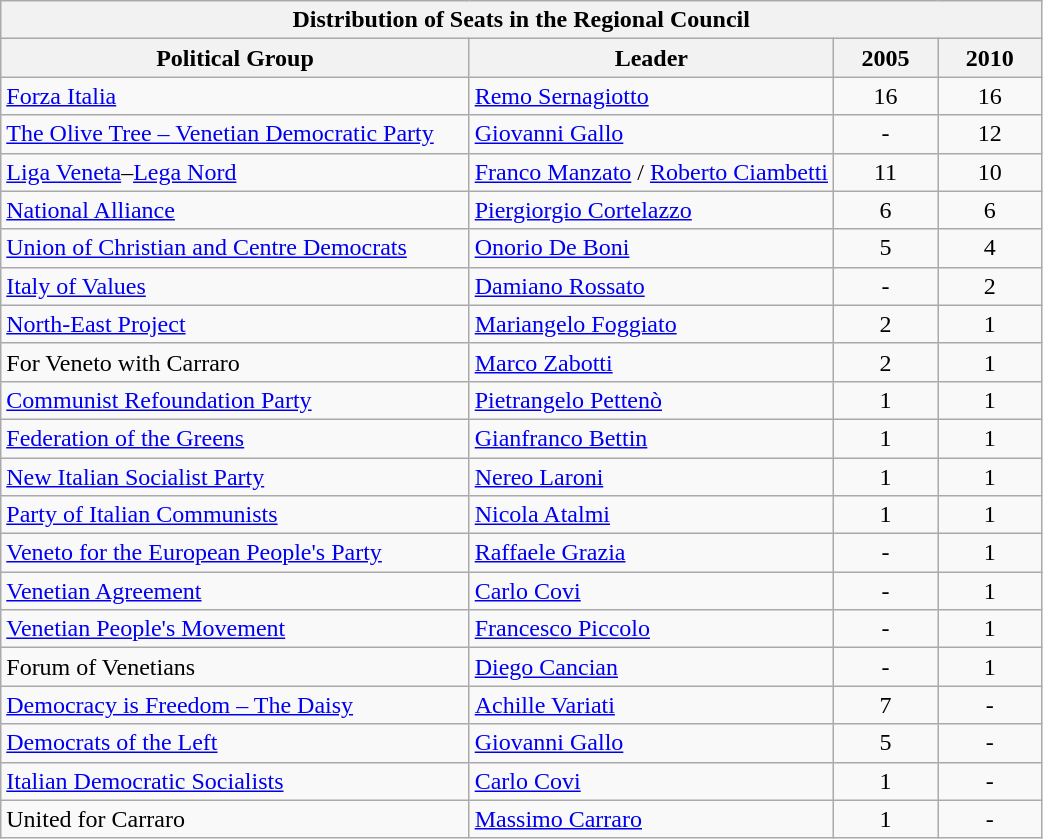<table class="wikitable">
<tr>
<th colspan=4>Distribution of Seats in the Regional Council</th>
</tr>
<tr>
<th width="45%" align="left">Political Group</th>
<th width="35%" align="left">Leader</th>
<th width="10%" align="center">2005</th>
<th width="10%" align="center">2010</th>
</tr>
<tr>
<td width="45%" align="left"><a href='#'>Forza Italia</a></td>
<td width="35%" align="left"><a href='#'>Remo Sernagiotto</a></td>
<td width="10%" align="center">16</td>
<td width="10%" align="center">16</td>
</tr>
<tr>
<td width="45%" align="left"><a href='#'>The Olive Tree – Venetian Democratic Party</a></td>
<td width="35%" align="left"><a href='#'>Giovanni Gallo</a></td>
<td width="10%" align="center">-</td>
<td width="10%" align="center">12</td>
</tr>
<tr>
<td width="45%" align="left"><a href='#'>Liga Veneta</a>–<a href='#'>Lega Nord</a></td>
<td width="35%" align="left"><a href='#'>Franco Manzato</a> / <a href='#'>Roberto Ciambetti</a></td>
<td width="10%" align="center">11</td>
<td width="10%" align="center">10</td>
</tr>
<tr>
<td width="45%" align="left"><a href='#'>National Alliance</a></td>
<td width="35%" align="left"><a href='#'>Piergiorgio Cortelazzo</a></td>
<td width="10%" align="center">6</td>
<td width="10%" align="center">6</td>
</tr>
<tr>
<td width="45%" align="left"><a href='#'>Union of Christian and Centre Democrats</a></td>
<td width="35%" align="left"><a href='#'>Onorio De Boni</a></td>
<td width="10%" align="center">5</td>
<td width="10%" align="center">4</td>
</tr>
<tr>
<td width="45%" align="left"><a href='#'>Italy of Values</a></td>
<td width="35%" align="left"><a href='#'>Damiano Rossato</a></td>
<td width="10%" align="center">-</td>
<td width="10%" align="center">2</td>
</tr>
<tr>
<td width="45%" align="left"><a href='#'>North-East Project</a></td>
<td width="35%" align="left"><a href='#'>Mariangelo Foggiato</a></td>
<td width="10%" align="center">2</td>
<td width="10%" align="center">1</td>
</tr>
<tr>
<td width="45%" align="left">For Veneto with Carraro</td>
<td width="35%" align="left"><a href='#'>Marco Zabotti</a></td>
<td width="10%" align="center">2</td>
<td width="10%" align="center">1</td>
</tr>
<tr>
<td width="45%" align="left"><a href='#'>Communist Refoundation Party</a></td>
<td width="35%" align="left"><a href='#'>Pietrangelo Pettenò</a></td>
<td width="10%" align="center">1</td>
<td width="10%" align="center">1</td>
</tr>
<tr>
<td width="45%" align="left"><a href='#'>Federation of the Greens</a></td>
<td width="35%" align="left"><a href='#'>Gianfranco Bettin</a></td>
<td width="10%" align="center">1</td>
<td width="10%" align="center">1</td>
</tr>
<tr>
<td width="45%" align="left"><a href='#'>New Italian Socialist Party</a></td>
<td width="35%" align="left"><a href='#'>Nereo Laroni</a></td>
<td width="10%" align="center">1</td>
<td width="10%" align="center">1</td>
</tr>
<tr>
<td width="45%" align="left"><a href='#'>Party of Italian Communists</a></td>
<td width="35%" align="left"><a href='#'>Nicola Atalmi</a></td>
<td width="10%" align="center">1</td>
<td width="10%" align="center">1</td>
</tr>
<tr>
<td width="45%" align="left"><a href='#'>Veneto for the European People's Party</a></td>
<td width="35%" align="left"><a href='#'>Raffaele Grazia</a></td>
<td width="10%" align="center">-</td>
<td width="10%" align="center">1</td>
</tr>
<tr>
<td width="45%" align="left"><a href='#'>Venetian Agreement</a></td>
<td width="35%" align="left"><a href='#'>Carlo Covi</a></td>
<td width="10%" align="center">-</td>
<td width="10%" align="center">1</td>
</tr>
<tr>
<td width="45%" align="left"><a href='#'>Venetian People's Movement</a></td>
<td width="35%" align="left"><a href='#'>Francesco Piccolo</a></td>
<td width="10%" align="center">-</td>
<td width="10%" align="center">1</td>
</tr>
<tr>
<td width="45%" align="left">Forum of Venetians</td>
<td width="35%" align="left"><a href='#'>Diego Cancian</a></td>
<td width="10%" align="center">-</td>
<td width="10%" align="center">1</td>
</tr>
<tr>
<td width="45%" align="left"><a href='#'>Democracy is Freedom – The Daisy</a></td>
<td width="35%" align="left"><a href='#'>Achille Variati</a></td>
<td width="10%" align="center">7</td>
<td width="10%" align="center">-</td>
</tr>
<tr>
<td width="45%" align="left"><a href='#'>Democrats of the Left</a></td>
<td width="35%" align="left"><a href='#'>Giovanni Gallo</a></td>
<td width="10%" align="center">5</td>
<td width="10%" align="center">-</td>
</tr>
<tr>
<td width="45%" align="left"><a href='#'>Italian Democratic Socialists</a></td>
<td width="35%" align="left"><a href='#'>Carlo Covi</a></td>
<td width="10%" align="center">1</td>
<td width="10%" align="center">-</td>
</tr>
<tr>
<td width="45%" align="left">United for Carraro</td>
<td width="35%" align="left"><a href='#'>Massimo Carraro</a></td>
<td width="10%" align="center">1</td>
<td width="10%" align="center">-</td>
</tr>
</table>
